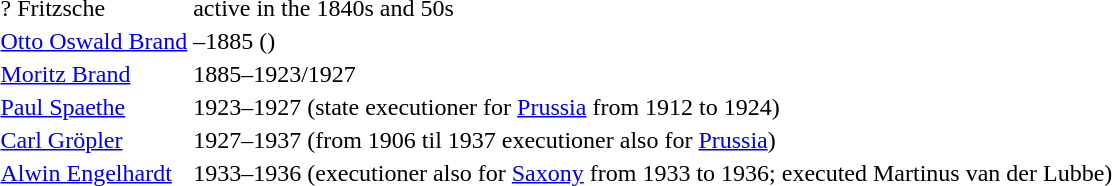<table>
<tr>
<td>? Fritzsche</td>
<td>active in the 1840s and 50s</td>
</tr>
<tr>
<td><a href='#'>Otto Oswald Brand</a></td>
<td>–1885 ()</td>
</tr>
<tr>
<td><a href='#'>Moritz Brand</a></td>
<td>1885–1923/1927</td>
</tr>
<tr>
<td><a href='#'>Paul Spaethe</a></td>
<td>1923–1927 (state executioner for <a href='#'>Prussia</a> from 1912 to 1924)</td>
</tr>
<tr>
<td><a href='#'>Carl Gröpler</a></td>
<td>1927–1937 (from 1906 til 1937 executioner also for <a href='#'>Prussia</a>)</td>
</tr>
<tr>
<td><a href='#'>Alwin Engelhardt</a></td>
<td>1933–1936 (executioner also for <a href='#'>Saxony</a> from 1933 to 1936; executed Martinus van der Lubbe)</td>
</tr>
<tr>
</tr>
</table>
